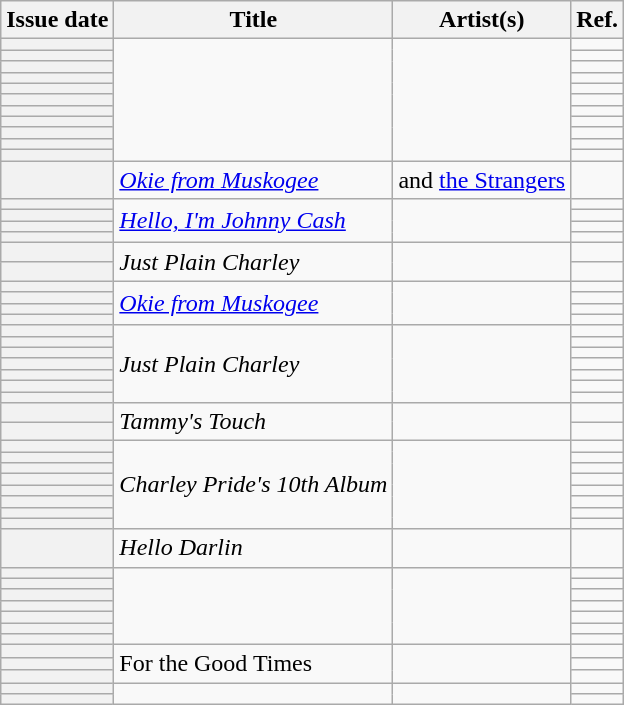<table class="wikitable sortable plainrowheaders">
<tr>
<th scope=col>Issue date</th>
<th scope=col>Title</th>
<th scope=col>Artist(s)</th>
<th scope=col class=unsortable>Ref.</th>
</tr>
<tr>
<th scope=row></th>
<td rowspan=11><em></em></td>
<td rowspan=11></td>
<td align=center></td>
</tr>
<tr>
<th scope=row></th>
<td align=center></td>
</tr>
<tr>
<th scope=row></th>
<td align=center></td>
</tr>
<tr>
<th scope=row></th>
<td align=center></td>
</tr>
<tr>
<th scope=row></th>
<td align=center></td>
</tr>
<tr>
<th scope=row></th>
<td align=center></td>
</tr>
<tr>
<th scope=row></th>
<td align=center></td>
</tr>
<tr>
<th scope=row></th>
<td align=center></td>
</tr>
<tr>
<th scope=row></th>
<td align=center></td>
</tr>
<tr>
<th scope=row></th>
<td align=center></td>
</tr>
<tr>
<th scope=row></th>
<td align=center></td>
</tr>
<tr>
<th scope=row></th>
<td><em><a href='#'>Okie from Muskogee</a></em></td>
<td> and <a href='#'>the Strangers</a></td>
<td align=center></td>
</tr>
<tr>
<th scope=row></th>
<td rowspan=4><em><a href='#'>Hello, I'm Johnny Cash</a></em></td>
<td rowspan=4></td>
<td align=center></td>
</tr>
<tr>
<th scope=row></th>
<td align=center></td>
</tr>
<tr>
<th scope=row></th>
<td align=center></td>
</tr>
<tr>
<th scope=row></th>
<td align=center></td>
</tr>
<tr>
<th scope=row></th>
<td rowspan=2><em>Just Plain Charley</em></td>
<td rowspan=2></td>
<td align=center></td>
</tr>
<tr>
<th scope=row></th>
<td align=center></td>
</tr>
<tr>
<th scope=row></th>
<td rowspan=4><em><a href='#'>Okie from Muskogee</a></em></td>
<td rowspan=4></td>
<td align=center></td>
</tr>
<tr>
<th scope=row></th>
<td align=center></td>
</tr>
<tr>
<th scope=row></th>
<td align=center></td>
</tr>
<tr>
<th scope=row></th>
<td align=center></td>
</tr>
<tr>
<th scope=row></th>
<td rowspan=7><em>Just Plain Charley</em></td>
<td rowspan=7></td>
<td align=center></td>
</tr>
<tr>
<th scope=row></th>
<td align=center></td>
</tr>
<tr>
<th scope=row></th>
<td align=center></td>
</tr>
<tr>
<th scope=row></th>
<td align=center></td>
</tr>
<tr>
<th scope=row></th>
<td align=center></td>
</tr>
<tr>
<th scope=row></th>
<td align=center></td>
</tr>
<tr>
<th scope=row></th>
<td align=center></td>
</tr>
<tr>
<th scope=row></th>
<td rowspan=2><em>Tammy's Touch</em></td>
<td rowspan=2></td>
<td align=center></td>
</tr>
<tr>
<th scope=row></th>
<td align=center></td>
</tr>
<tr>
<th scope=row></th>
<td rowspan=8><em>Charley Pride's 10th Album</em></td>
<td rowspan=8></td>
<td align=center></td>
</tr>
<tr>
<th scope=row></th>
<td align=center></td>
</tr>
<tr>
<th scope=row></th>
<td align=center></td>
</tr>
<tr>
<th scope=row></th>
<td align=center></td>
</tr>
<tr>
<th scope=row></th>
<td align=center></td>
</tr>
<tr>
<th scope=row></th>
<td align=center></td>
</tr>
<tr>
<th scope=row></th>
<td align=center></td>
</tr>
<tr>
<th scope=row></th>
<td align=center></td>
</tr>
<tr>
<th scope=row></th>
<td><em>Hello Darlin<strong></td>
<td></td>
<td align=center></td>
</tr>
<tr>
<th scope=row></th>
<td rowspan=7></em><em></td>
<td rowspan=7></td>
<td align=center></td>
</tr>
<tr>
<th scope=row></th>
<td align=center></td>
</tr>
<tr>
<th scope=row></th>
<td align=center></td>
</tr>
<tr>
<th scope=row></th>
<td align=center></td>
</tr>
<tr>
<th scope=row></th>
<td align=center></td>
</tr>
<tr>
<th scope=row></th>
<td align=center></td>
</tr>
<tr>
<th scope=row></th>
<td align=center></td>
</tr>
<tr>
<th scope=row></th>
<td rowspan=3></em>For the Good Times<em></td>
<td rowspan=3></td>
<td align=center></td>
</tr>
<tr>
<th scope=row></th>
<td align=center></td>
</tr>
<tr>
<th scope=row></th>
<td align=center></td>
</tr>
<tr>
<th scope=row></th>
<td rowspan=2></em><em></td>
<td rowspan=2></td>
<td align=center></td>
</tr>
<tr>
<th scope=row></th>
<td align=center></td>
</tr>
</table>
